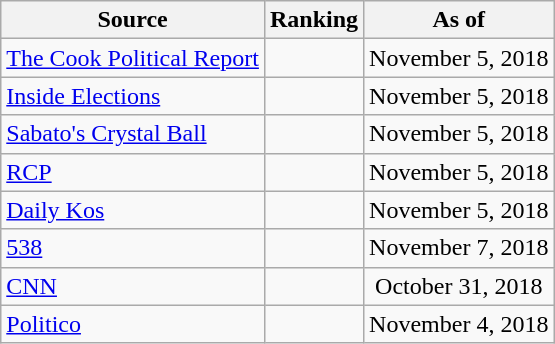<table class="wikitable" style="text-align:center">
<tr>
<th>Source</th>
<th>Ranking</th>
<th>As of</th>
</tr>
<tr>
<td align=left><a href='#'>The Cook Political Report</a></td>
<td></td>
<td>November 5, 2018</td>
</tr>
<tr>
<td align=left><a href='#'>Inside Elections</a></td>
<td></td>
<td>November 5, 2018</td>
</tr>
<tr>
<td align=left><a href='#'>Sabato's Crystal Ball</a></td>
<td></td>
<td>November 5, 2018</td>
</tr>
<tr>
<td align="left"><a href='#'>RCP</a></td>
<td></td>
<td>November 5, 2018</td>
</tr>
<tr>
<td align="left"><a href='#'>Daily Kos</a></td>
<td></td>
<td>November 5, 2018</td>
</tr>
<tr>
<td align="left"><a href='#'>538</a></td>
<td></td>
<td>November 7, 2018</td>
</tr>
<tr>
<td align="left"><a href='#'>CNN</a></td>
<td></td>
<td>October 31, 2018</td>
</tr>
<tr>
<td align="left"><a href='#'>Politico</a></td>
<td></td>
<td>November 4, 2018</td>
</tr>
</table>
